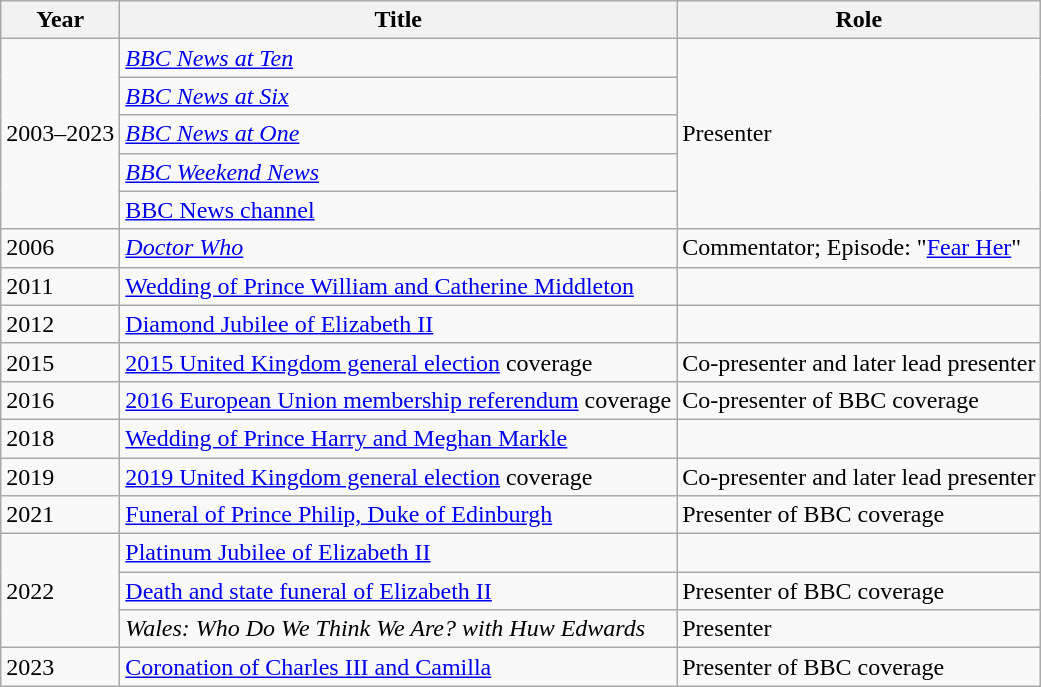<table class="wikitable sortable">
<tr>
<th>Year</th>
<th>Title</th>
<th>Role</th>
</tr>
<tr>
<td rowspan="5">2003–2023</td>
<td><em><a href='#'>BBC News at Ten</a></em></td>
<td rowspan="5">Presenter</td>
</tr>
<tr>
<td><em><a href='#'>BBC News at Six</a></em></td>
</tr>
<tr>
<td><em><a href='#'>BBC News at One</a></em></td>
</tr>
<tr>
<td><em><a href='#'>BBC Weekend News</a></em></td>
</tr>
<tr>
<td><a href='#'>BBC News channel</a></td>
</tr>
<tr>
<td>2006</td>
<td><em><a href='#'>Doctor Who</a></em></td>
<td>Commentator; Episode: "<a href='#'>Fear Her</a>"</td>
</tr>
<tr>
<td>2011</td>
<td><a href='#'>Wedding of Prince William and Catherine Middleton</a></td>
<td></td>
</tr>
<tr>
<td>2012</td>
<td><a href='#'>Diamond Jubilee of Elizabeth II</a></td>
<td></td>
</tr>
<tr>
<td>2015</td>
<td><a href='#'>2015 United Kingdom general election</a> coverage</td>
<td>Co-presenter and later lead presenter</td>
</tr>
<tr>
<td>2016</td>
<td><a href='#'>2016 European Union membership referendum</a> coverage</td>
<td>Co-presenter of BBC coverage</td>
</tr>
<tr>
<td>2018</td>
<td><a href='#'>Wedding of Prince Harry and Meghan Markle</a></td>
<td></td>
</tr>
<tr>
<td>2019</td>
<td><a href='#'>2019 United Kingdom general election</a> coverage</td>
<td>Co-presenter and later lead presenter</td>
</tr>
<tr>
<td>2021</td>
<td><a href='#'>Funeral of Prince Philip, Duke of Edinburgh</a></td>
<td>Presenter of BBC coverage</td>
</tr>
<tr>
<td rowspan="3">2022</td>
<td><a href='#'>Platinum Jubilee of Elizabeth II</a></td>
<td></td>
</tr>
<tr>
<td><a href='#'>Death and state funeral of Elizabeth II</a></td>
<td>Presenter of BBC coverage</td>
</tr>
<tr>
<td><em>Wales: Who Do We Think We Are? with Huw Edwards</em></td>
<td>Presenter</td>
</tr>
<tr>
<td>2023</td>
<td><a href='#'>Coronation of Charles III and Camilla</a></td>
<td>Presenter of BBC coverage</td>
</tr>
</table>
